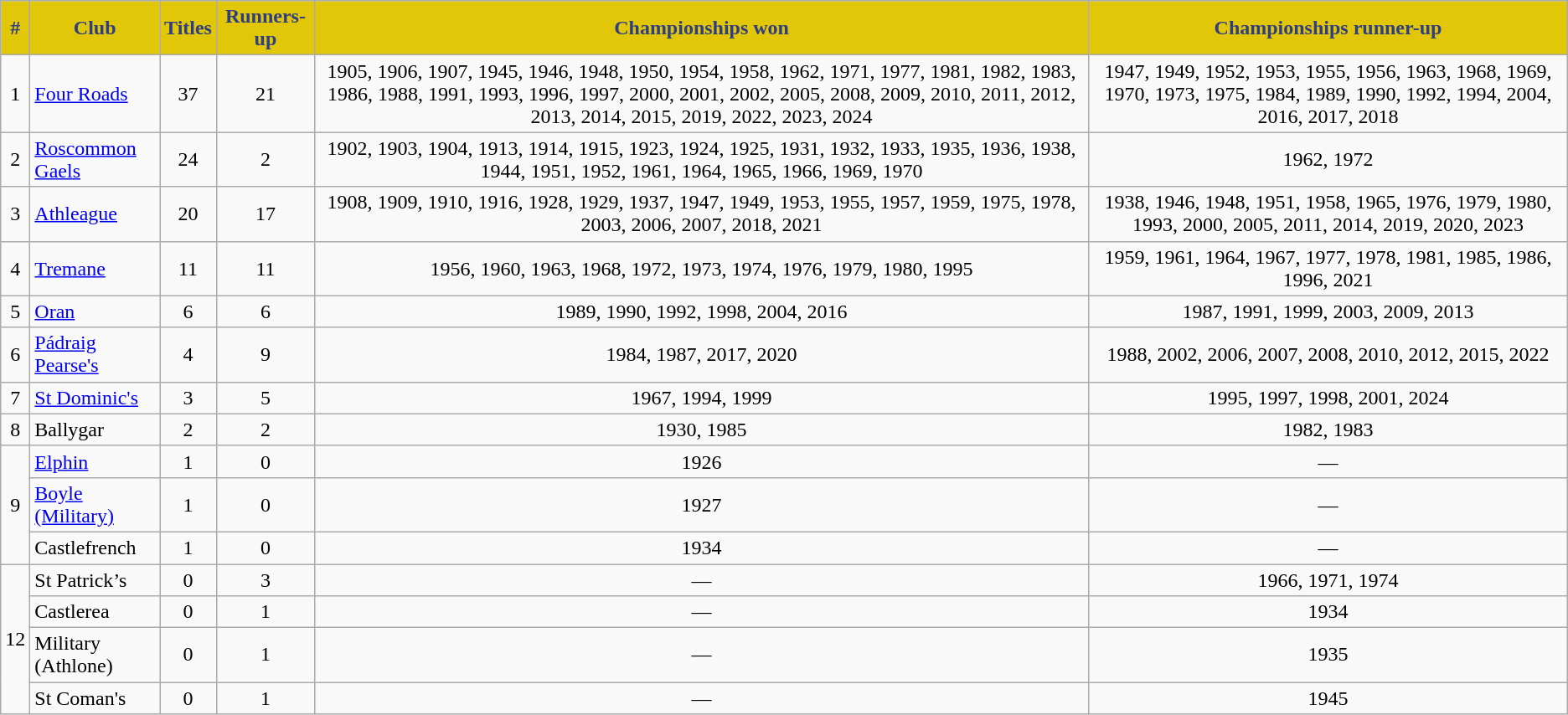<table class="wikitable sortable" style="text-align:center;">
<tr>
<th style="background:#E2C608;color:#2D3E82;">#</th>
<th style="background:#E2C608;color:#2D3E82;">Club</th>
<th style="background:#E2C608;color:#2D3E82;">Titles</th>
<th style="background:#E2C608;color:#2D3E82;">Runners-up</th>
<th style="background:#E2C608;color:#2D3E82;">Championships won</th>
<th style="background:#E2C608;color:#2D3E82;">Championships runner-up</th>
</tr>
<tr>
<td>1</td>
<td style="text-align:left"> <a href='#'>Four Roads</a></td>
<td>37</td>
<td>21</td>
<td>1905, 1906, 1907, 1945, 1946, 1948, 1950, 1954, 1958, 1962, 1971, 1977, 1981, 1982, 1983, 1986, 1988, 1991, 1993, 1996, 1997, 2000, 2001, 2002, 2005, 2008, 2009, 2010, 2011, 2012, 2013, 2014, 2015, 2019, 2022, 2023, 2024</td>
<td>1947, 1949, 1952, 1953, 1955, 1956, 1963, 1968, 1969, 1970, 1973, 1975, 1984, 1989, 1990, 1992, 1994, 2004, 2016, 2017, 2018</td>
</tr>
<tr>
<td>2</td>
<td style="text-align:left"><a href='#'>Roscommon Gaels</a></td>
<td>24</td>
<td>2</td>
<td>1902, 1903, 1904, 1913, 1914, 1915, 1923, 1924, 1925, 1931, 1932, 1933, 1935, 1936, 1938, 1944, 1951, 1952, 1961, 1964, 1965, 1966, 1969, 1970</td>
<td>1962, 1972</td>
</tr>
<tr>
<td>3</td>
<td style="text-align:left"><a href='#'>Athleague</a></td>
<td>20</td>
<td>17</td>
<td>1908, 1909, 1910, 1916, 1928, 1929, 1937, 1947, 1949, 1953, 1955, 1957, 1959, 1975, 1978, 2003, 2006, 2007, 2018, 2021</td>
<td>1938, 1946, 1948, 1951, 1958, 1965, 1976, 1979, 1980, 1993, 2000, 2005, 2011, 2014, 2019, 2020, 2023</td>
</tr>
<tr>
<td>4</td>
<td style="text-align:left"> <a href='#'>Tremane</a></td>
<td>11</td>
<td>11</td>
<td>1956, 1960, 1963, 1968, 1972, 1973, 1974, 1976, 1979, 1980, 1995</td>
<td>1959, 1961, 1964, 1967, 1977, 1978, 1981, 1985, 1986, 1996, 2021</td>
</tr>
<tr>
<td>5</td>
<td style="text-align:left"> <a href='#'>Oran</a></td>
<td>6</td>
<td>6</td>
<td>1989, 1990, 1992, 1998, 2004, 2016</td>
<td>1987, 1991, 1999, 2003, 2009, 2013</td>
</tr>
<tr>
<td>6</td>
<td style="text-align:left"> <a href='#'>Pádraig Pearse's</a></td>
<td>4</td>
<td>9</td>
<td>1984, 1987, 2017, 2020</td>
<td>1988, 2002, 2006, 2007, 2008, 2010, 2012, 2015, 2022</td>
</tr>
<tr>
<td>7</td>
<td style="text-align:left"> <a href='#'>St Dominic's</a></td>
<td>3</td>
<td>5</td>
<td>1967, 1994, 1999</td>
<td>1995, 1997, 1998, 2001, 2024</td>
</tr>
<tr>
<td>8</td>
<td style="text-align:left">Ballygar</td>
<td>2</td>
<td>2</td>
<td>1930, 1985</td>
<td>1982, 1983</td>
</tr>
<tr>
<td rowspan="3">9</td>
<td style="text-align:left"><a href='#'>Elphin</a></td>
<td>1</td>
<td>0</td>
<td>1926</td>
<td>—</td>
</tr>
<tr>
<td style="text-align:left"><a href='#'>Boyle (Military)</a></td>
<td>1</td>
<td>0</td>
<td>1927</td>
<td>—</td>
</tr>
<tr>
<td style="text-align:left">Castlefrench</td>
<td>1</td>
<td>0</td>
<td>1934</td>
<td>—</td>
</tr>
<tr>
<td rowspan="4">12</td>
<td style="text-align:left">St Patrick’s</td>
<td>0</td>
<td>3</td>
<td>—</td>
<td>1966, 1971, 1974</td>
</tr>
<tr>
<td style="text-align:left">Castlerea</td>
<td>0</td>
<td>1</td>
<td>—</td>
<td>1934</td>
</tr>
<tr>
<td style="text-align:left">Military (Athlone)</td>
<td>0</td>
<td>1</td>
<td>—</td>
<td>1935</td>
</tr>
<tr>
<td style="text-align:left">St Coman's</td>
<td>0</td>
<td>1</td>
<td>—</td>
<td>1945</td>
</tr>
</table>
